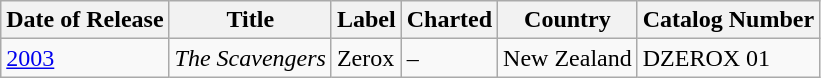<table class="wikitable">
<tr>
<th style="text-align:center; vertical-align:top;">Date of Release</th>
<th style="text-align:center; vertical-align:top;">Title</th>
<th style="text-align:center; vertical-align:top;">Label</th>
<th style="text-align:center; vertical-align:top;">Charted</th>
<th style="text-align:center; vertical-align:top;">Country</th>
<th style="text-align:center; vertical-align:top;">Catalog Number</th>
</tr>
<tr>
<td><a href='#'>2003</a></td>
<td><em>The Scavengers</em></td>
<td>Zerox</td>
<td>–</td>
<td>New Zealand</td>
<td>DZEROX 01</td>
</tr>
</table>
